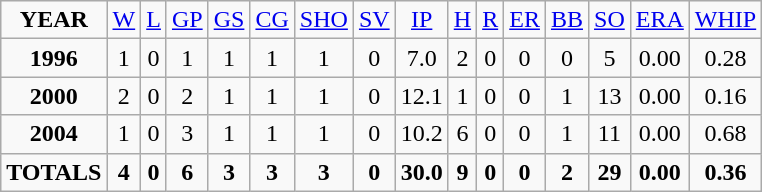<table class="wikitable" style="text-align:center;">
<tr>
<td><strong>YEAR</strong></td>
<td><a href='#'>W</a></td>
<td><a href='#'>L</a></td>
<td><a href='#'>GP</a></td>
<td><a href='#'>GS</a></td>
<td><a href='#'>CG</a></td>
<td><a href='#'>SHO</a></td>
<td><a href='#'>SV</a></td>
<td><a href='#'>IP</a></td>
<td><a href='#'>H</a></td>
<td><a href='#'>R</a></td>
<td><a href='#'>ER</a></td>
<td><a href='#'>BB</a></td>
<td><a href='#'>SO</a></td>
<td><a href='#'>ERA</a></td>
<td><a href='#'>WHIP</a></td>
</tr>
<tr>
<td><strong>1996</strong></td>
<td>1</td>
<td>0</td>
<td>1</td>
<td>1</td>
<td>1</td>
<td>1</td>
<td>0</td>
<td>7.0</td>
<td>2</td>
<td>0</td>
<td>0</td>
<td>0</td>
<td>5</td>
<td>0.00</td>
<td>0.28</td>
</tr>
<tr>
<td><strong>2000</strong></td>
<td>2</td>
<td>0</td>
<td>2</td>
<td>1</td>
<td>1</td>
<td>1</td>
<td>0</td>
<td>12.1</td>
<td>1</td>
<td>0</td>
<td>0</td>
<td>1</td>
<td>13</td>
<td>0.00</td>
<td>0.16</td>
</tr>
<tr>
<td><strong>2004</strong></td>
<td>1</td>
<td>0</td>
<td>3</td>
<td>1</td>
<td>1</td>
<td>1</td>
<td>0</td>
<td>10.2</td>
<td>6</td>
<td>0</td>
<td>0</td>
<td>1</td>
<td>11</td>
<td>0.00</td>
<td>0.68</td>
</tr>
<tr>
<td><strong>TOTALS</strong></td>
<td><strong>4</strong></td>
<td><strong>0</strong></td>
<td><strong>6</strong></td>
<td><strong>3</strong></td>
<td><strong>3</strong></td>
<td><strong>3</strong></td>
<td><strong>0</strong></td>
<td><strong>30.0</strong></td>
<td><strong>9</strong></td>
<td><strong>0</strong></td>
<td><strong>0</strong></td>
<td><strong>2</strong></td>
<td><strong>29</strong></td>
<td><strong>0.00</strong></td>
<td><strong>0.36</strong></td>
</tr>
</table>
